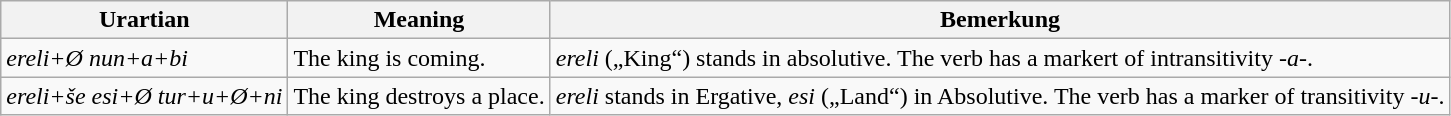<table class="wikitable">
<tr>
<th>Urartian</th>
<th>Meaning</th>
<th>Bemerkung</th>
</tr>
<tr>
<td><em>ereli+Ø nun+a+bi</em></td>
<td>The king is coming.</td>
<td><em>ereli</em> („King“) stands in absolutive. The verb has a markert of intransitivity <em>-a-</em>.</td>
</tr>
<tr>
<td><em>ereli+še esi+Ø tur+u+Ø+ni</em></td>
<td>The king destroys a place.</td>
<td><em>ereli</em> stands in Ergative, <em>esi</em> („Land“) in Absolutive. The verb has a marker of transitivity <em>-u-</em>.</td>
</tr>
</table>
